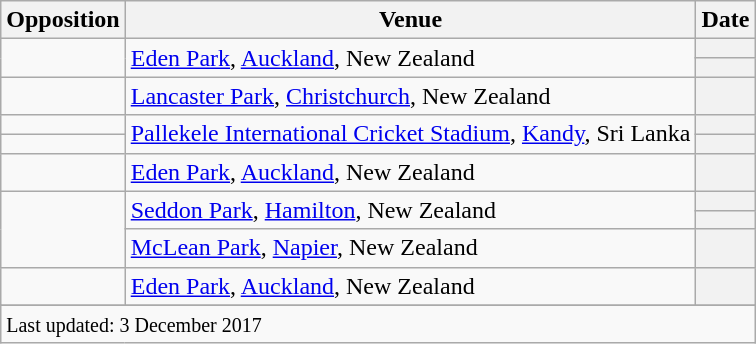<table class="wikitable plainrowheaders sortable">
<tr>
<th scope=col>Opposition</th>
<th scope=col>Venue</th>
<th scope=col>Date</th>
</tr>
<tr>
<td scope=row rowspan=2></td>
<td rowspan=2><a href='#'>Eden Park</a>, <a href='#'>Auckland</a>, New Zealand</td>
<th scope=row></th>
</tr>
<tr>
<th scope=row></th>
</tr>
<tr>
<td scope=row></td>
<td><a href='#'>Lancaster Park</a>, <a href='#'>Christchurch</a>, New Zealand</td>
<th scope=row></th>
</tr>
<tr>
<td scope=row></td>
<td rowspan=2><a href='#'>Pallekele International Cricket Stadium</a>, <a href='#'>Kandy</a>, Sri Lanka</td>
<th scope=row> </th>
</tr>
<tr>
<td scope=row></td>
<th scope=row></th>
</tr>
<tr>
<td scope=row></td>
<td><a href='#'>Eden Park</a>, <a href='#'>Auckland</a>, New Zealand</td>
<th scope=row></th>
</tr>
<tr>
<td scope=row rowspan=3></td>
<td rowspan=2><a href='#'>Seddon Park</a>, <a href='#'>Hamilton</a>, New Zealand</td>
<th scope=row></th>
</tr>
<tr>
<th scope=row></th>
</tr>
<tr>
<td scope=row><a href='#'>McLean Park</a>, <a href='#'>Napier</a>, New Zealand</td>
<th scope=row></th>
</tr>
<tr>
<td scope=row></td>
<td><a href='#'>Eden Park</a>, <a href='#'>Auckland</a>, New Zealand</td>
<th scope=row></th>
</tr>
<tr>
</tr>
<tr class=sortbottom>
<td colspan=3><small>Last updated: 3 December 2017</small></td>
</tr>
</table>
